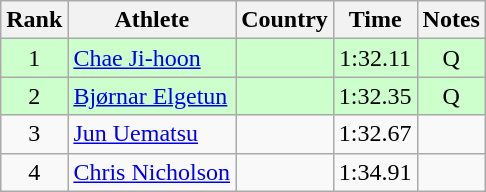<table class="wikitable" style="text-align:center">
<tr>
<th>Rank</th>
<th>Athlete</th>
<th>Country</th>
<th>Time</th>
<th>Notes</th>
</tr>
<tr bgcolor=ccffcc>
<td>1</td>
<td align=left><a href='#'>Chae Ji-hoon</a></td>
<td align=left></td>
<td>1:32.11</td>
<td>Q</td>
</tr>
<tr bgcolor=ccffcc>
<td>2</td>
<td align=left><a href='#'>Bjørnar Elgetun</a></td>
<td align=left></td>
<td>1:32.35</td>
<td>Q</td>
</tr>
<tr>
<td>3</td>
<td align=left><a href='#'>Jun Uematsu</a></td>
<td align=left></td>
<td>1:32.67</td>
<td></td>
</tr>
<tr>
<td>4</td>
<td align=left><a href='#'>Chris Nicholson</a></td>
<td align=left></td>
<td>1:34.91</td>
<td></td>
</tr>
</table>
